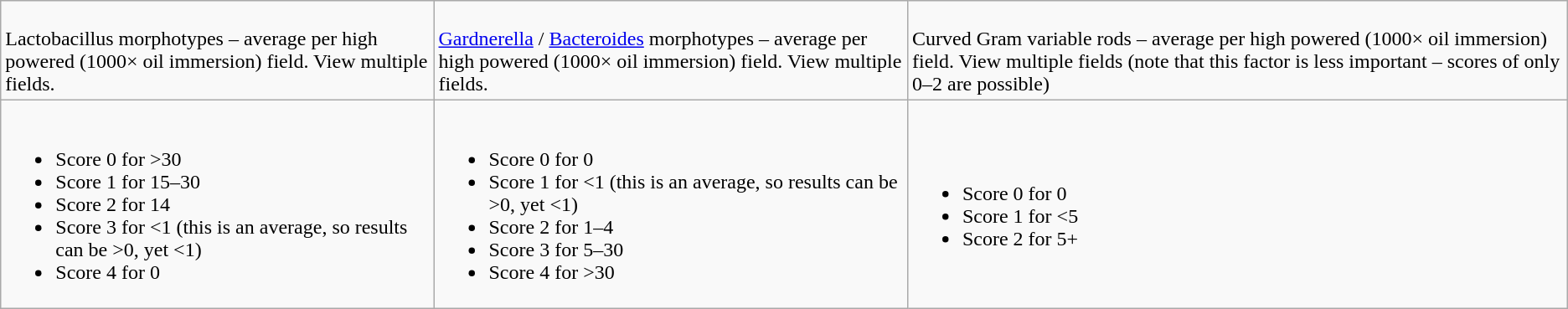<table class="wikitable">
<tr>
<td><br>Lactobacillus morphotypes – average per high powered (1000× oil immersion) field. View multiple fields.</td>
<td><br><a href='#'>Gardnerella</a> / <a href='#'>Bacteroides</a> morphotypes – average per high powered (1000× oil immersion) field. View multiple fields.</td>
<td><br>Curved Gram variable rods – average per high powered (1000× oil immersion) field. View multiple fields (note that this factor is less important – scores of only 0–2 are possible)</td>
</tr>
<tr>
<td><br><ul><li>Score 0 for >30</li><li>Score 1 for 15–30</li><li>Score 2 for 14</li><li>Score 3 for <1 (this is an average, so results can be >0, yet <1)</li><li>Score 4 for 0</li></ul></td>
<td><br><ul><li>Score 0 for 0</li><li>Score 1 for <1 (this is an average, so results can be >0, yet <1)</li><li>Score 2 for 1–4</li><li>Score 3 for 5–30</li><li>Score 4 for >30</li></ul></td>
<td><br><ul><li>Score 0 for 0</li><li>Score 1 for <5</li><li>Score 2 for 5+</li></ul></td>
</tr>
</table>
